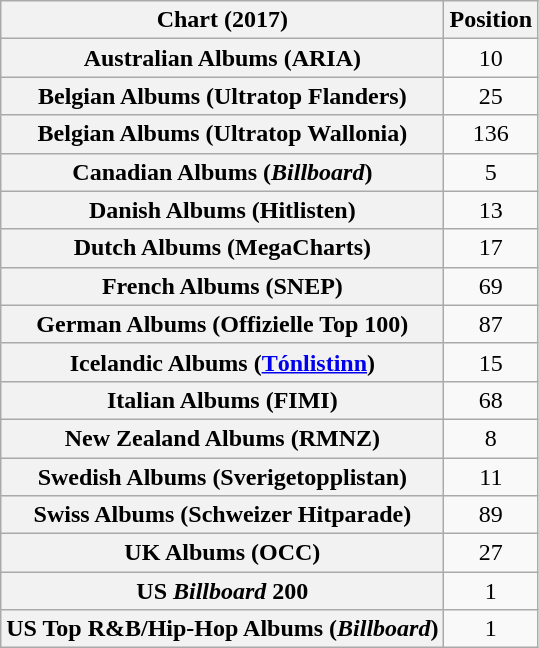<table class="wikitable sortable plainrowheaders" style="text-align:center">
<tr>
<th scope="col">Chart (2017)</th>
<th scope="col">Position</th>
</tr>
<tr>
<th scope="row">Australian Albums (ARIA)</th>
<td>10</td>
</tr>
<tr>
<th scope="row">Belgian Albums (Ultratop Flanders)</th>
<td>25</td>
</tr>
<tr>
<th scope="row">Belgian Albums (Ultratop Wallonia)</th>
<td>136</td>
</tr>
<tr>
<th scope="row">Canadian Albums (<em>Billboard</em>)</th>
<td>5</td>
</tr>
<tr>
<th scope="row">Danish Albums (Hitlisten)</th>
<td>13</td>
</tr>
<tr>
<th scope="row">Dutch Albums (MegaCharts)</th>
<td>17</td>
</tr>
<tr>
<th scope="row">French Albums (SNEP)</th>
<td>69</td>
</tr>
<tr>
<th scope="row">German Albums (Offizielle Top 100)</th>
<td>87</td>
</tr>
<tr>
<th scope="row">Icelandic Albums (<a href='#'>Tónlistinn</a>)</th>
<td>15</td>
</tr>
<tr>
<th scope="row">Italian Albums (FIMI)</th>
<td>68</td>
</tr>
<tr>
<th scope="row">New Zealand Albums (RMNZ)</th>
<td>8</td>
</tr>
<tr>
<th scope="row">Swedish Albums (Sverigetopplistan)</th>
<td>11</td>
</tr>
<tr>
<th scope="row">Swiss Albums (Schweizer Hitparade)</th>
<td>89</td>
</tr>
<tr>
<th scope="row">UK Albums (OCC)</th>
<td>27</td>
</tr>
<tr>
<th scope="row">US <em>Billboard</em> 200</th>
<td>1</td>
</tr>
<tr>
<th scope="row">US Top R&B/Hip-Hop Albums (<em>Billboard</em>)</th>
<td>1</td>
</tr>
</table>
